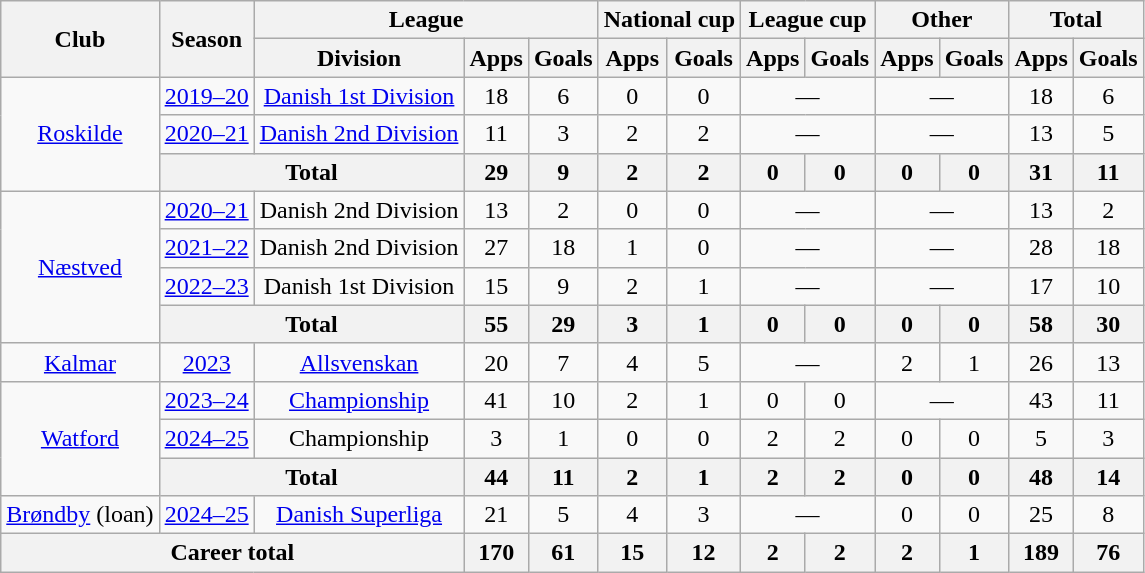<table class=wikitable style=text-align:center>
<tr>
<th rowspan=2>Club</th>
<th rowspan=2>Season</th>
<th colspan=3>League</th>
<th colspan=2>National cup</th>
<th colspan=2>League cup</th>
<th colspan=2>Other</th>
<th colspan=2>Total</th>
</tr>
<tr>
<th>Division</th>
<th>Apps</th>
<th>Goals</th>
<th>Apps</th>
<th>Goals</th>
<th>Apps</th>
<th>Goals</th>
<th>Apps</th>
<th>Goals</th>
<th>Apps</th>
<th>Goals</th>
</tr>
<tr>
<td rowspan="3"><a href='#'>Roskilde</a></td>
<td><a href='#'>2019–20</a></td>
<td><a href='#'>Danish 1st Division</a></td>
<td>18</td>
<td>6</td>
<td>0</td>
<td>0</td>
<td colspan="2">—</td>
<td colspan="2">—</td>
<td>18</td>
<td>6</td>
</tr>
<tr>
<td><a href='#'>2020–21</a></td>
<td><a href='#'>Danish 2nd Division</a></td>
<td>11</td>
<td>3</td>
<td>2</td>
<td>2</td>
<td colspan="2">—</td>
<td colspan="2">—</td>
<td>13</td>
<td>5</td>
</tr>
<tr>
<th colspan=2>Total</th>
<th>29</th>
<th>9</th>
<th>2</th>
<th>2</th>
<th>0</th>
<th>0</th>
<th>0</th>
<th>0</th>
<th>31</th>
<th>11</th>
</tr>
<tr>
<td rowspan="4"><a href='#'>Næstved</a></td>
<td><a href='#'>2020–21</a></td>
<td>Danish 2nd Division</td>
<td>13</td>
<td>2</td>
<td>0</td>
<td>0</td>
<td colspan="2">—</td>
<td colspan="2">—</td>
<td>13</td>
<td>2</td>
</tr>
<tr>
<td><a href='#'>2021–22</a></td>
<td>Danish 2nd Division</td>
<td>27</td>
<td>18</td>
<td>1</td>
<td>0</td>
<td colspan="2">—</td>
<td colspan="2">—</td>
<td>28</td>
<td>18</td>
</tr>
<tr>
<td><a href='#'>2022–23</a></td>
<td>Danish 1st Division</td>
<td>15</td>
<td>9</td>
<td>2</td>
<td>1</td>
<td colspan="2">—</td>
<td colspan="2">—</td>
<td>17</td>
<td>10</td>
</tr>
<tr>
<th colspan=2>Total</th>
<th>55</th>
<th>29</th>
<th>3</th>
<th>1</th>
<th>0</th>
<th>0</th>
<th>0</th>
<th>0</th>
<th>58</th>
<th>30</th>
</tr>
<tr>
<td><a href='#'>Kalmar</a></td>
<td><a href='#'>2023</a></td>
<td><a href='#'>Allsvenskan</a></td>
<td>20</td>
<td>7</td>
<td>4</td>
<td>5</td>
<td colspan="2">—</td>
<td>2</td>
<td>1</td>
<td>26</td>
<td>13</td>
</tr>
<tr>
<td rowspan="3"><a href='#'>Watford</a></td>
<td><a href='#'>2023–24</a></td>
<td><a href='#'>Championship</a></td>
<td>41</td>
<td>10</td>
<td>2</td>
<td>1</td>
<td>0</td>
<td>0</td>
<td colspan="2">—</td>
<td>43</td>
<td>11</td>
</tr>
<tr>
<td><a href='#'>2024–25</a></td>
<td>Championship</td>
<td>3</td>
<td>1</td>
<td>0</td>
<td>0</td>
<td>2</td>
<td>2</td>
<td>0</td>
<td>0</td>
<td>5</td>
<td>3</td>
</tr>
<tr>
<th colspan=2>Total</th>
<th>44</th>
<th>11</th>
<th>2</th>
<th>1</th>
<th>2</th>
<th>2</th>
<th>0</th>
<th>0</th>
<th>48</th>
<th>14</th>
</tr>
<tr>
<td><a href='#'>Brøndby</a> (loan)</td>
<td><a href='#'>2024–25</a></td>
<td><a href='#'>Danish Superliga</a></td>
<td>21</td>
<td>5</td>
<td>4</td>
<td>3</td>
<td colspan="2">—</td>
<td>0</td>
<td>0</td>
<td>25</td>
<td>8</td>
</tr>
<tr>
<th colspan=3>Career total</th>
<th>170</th>
<th>61</th>
<th>15</th>
<th>12</th>
<th>2</th>
<th>2</th>
<th>2</th>
<th>1</th>
<th>189</th>
<th>76</th>
</tr>
</table>
